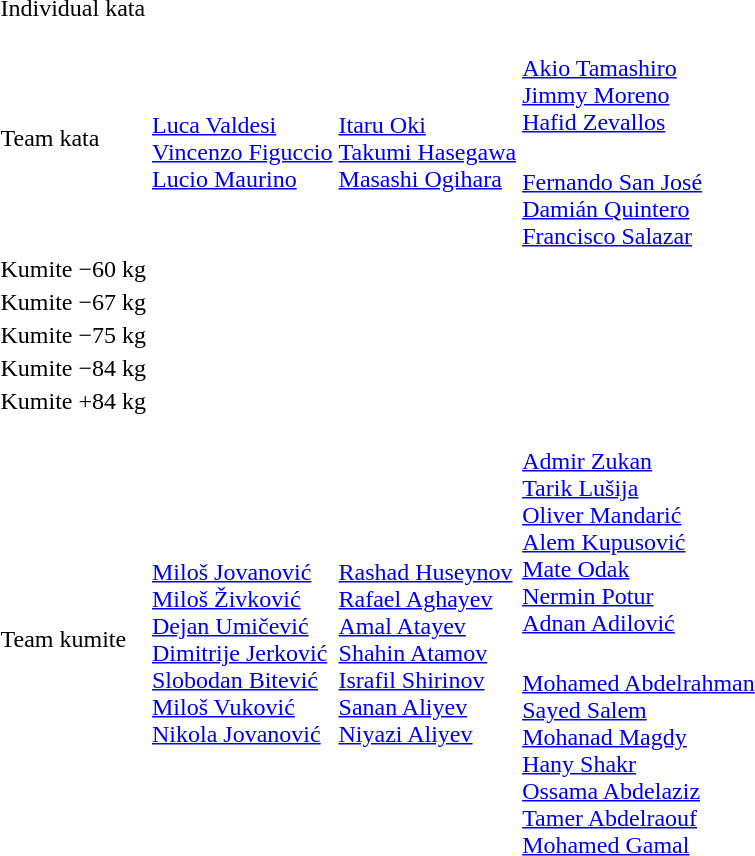<table>
<tr>
<td rowspan=2>Individual kata</td>
<td rowspan=2></td>
<td rowspan=2></td>
<td></td>
</tr>
<tr>
<td></td>
</tr>
<tr>
<td rowspan=2>Team kata</td>
<td rowspan=2><br><a href='#'>Luca Valdesi</a><br><a href='#'>Vincenzo Figuccio</a><br><a href='#'>Lucio Maurino</a></td>
<td rowspan=2><br><a href='#'>Itaru Oki</a><br><a href='#'>Takumi Hasegawa</a><br><a href='#'>Masashi Ogihara</a></td>
<td><br><a href='#'>Akio Tamashiro</a><br><a href='#'>Jimmy Moreno</a><br><a href='#'>Hafid Zevallos</a></td>
</tr>
<tr>
<td><br><a href='#'>Fernando San José</a><br><a href='#'>Damián Quintero</a><br><a href='#'>Francisco Salazar</a></td>
</tr>
<tr>
<td rowspan=2>Kumite −60 kg</td>
<td rowspan=2></td>
<td rowspan=2></td>
<td></td>
</tr>
<tr>
<td></td>
</tr>
<tr>
<td rowspan=2>Kumite −67 kg</td>
<td rowspan=2></td>
<td rowspan=2></td>
<td></td>
</tr>
<tr>
<td></td>
</tr>
<tr>
<td rowspan=2>Kumite −75 kg</td>
<td rowspan=2></td>
<td rowspan=2></td>
<td></td>
</tr>
<tr>
<td></td>
</tr>
<tr>
<td rowspan=2>Kumite −84 kg</td>
<td rowspan=2></td>
<td rowspan=2></td>
<td></td>
</tr>
<tr>
<td></td>
</tr>
<tr>
<td rowspan=2>Kumite +84 kg</td>
<td rowspan=2></td>
<td rowspan=2></td>
<td></td>
</tr>
<tr>
<td></td>
</tr>
<tr>
<td rowspan=2>Team kumite</td>
<td rowspan=2><br><a href='#'>Miloš Jovanović</a><br><a href='#'>Miloš Živković</a><br><a href='#'>Dejan Umičević</a><br><a href='#'>Dimitrije Jerković</a><br><a href='#'>Slobodan Bitević</a><br><a href='#'>Miloš Vuković</a><br><a href='#'>Nikola Jovanović</a></td>
<td rowspan=2><br><a href='#'>Rashad Huseynov</a><br><a href='#'>Rafael Aghayev</a><br><a href='#'>Amal Atayev</a><br><a href='#'>Shahin Atamov</a><br><a href='#'>Israfil Shirinov</a><br><a href='#'>Sanan Aliyev</a><br><a href='#'>Niyazi Aliyev</a></td>
<td><br><a href='#'>Admir Zukan</a><br><a href='#'>Tarik Lušija</a><br><a href='#'>Oliver Mandarić</a><br><a href='#'>Alem Kupusović</a><br><a href='#'>Mate Odak</a><br><a href='#'>Nermin Potur</a><br><a href='#'>Adnan Adilović</a></td>
</tr>
<tr>
<td><br><a href='#'>Mohamed Abdelrahman</a><br><a href='#'>Sayed Salem</a><br><a href='#'>Mohanad Magdy</a><br><a href='#'>Hany Shakr</a><br><a href='#'>Ossama Abdelaziz</a><br><a href='#'>Tamer Abdelraouf</a><br><a href='#'>Mohamed Gamal</a></td>
</tr>
</table>
